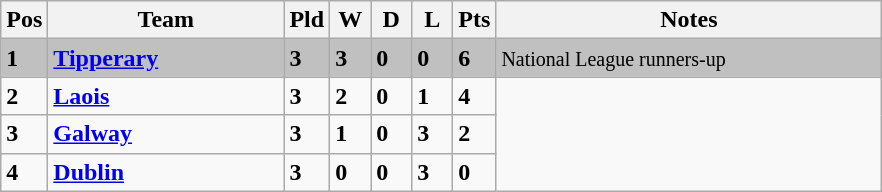<table class="wikitable" style="text-align: centre;">
<tr>
<th width=20>Pos</th>
<th width=150>Team</th>
<th width=20>Pld</th>
<th width=20>W</th>
<th width=20>D</th>
<th width=20>L</th>
<th width=20>Pts</th>
<th width=250>Notes</th>
</tr>
<tr style="background:silver;">
<td><strong>1</strong></td>
<td align=left><strong> <a href='#'>Tipperary</a> </strong></td>
<td><strong>3</strong></td>
<td><strong>3</strong></td>
<td><strong>0</strong></td>
<td><strong>0</strong></td>
<td><strong>6</strong></td>
<td><small> National League runners-up</small></td>
</tr>
<tr>
<td><strong>2</strong></td>
<td align=left><strong> <a href='#'>Laois</a> </strong></td>
<td><strong>3</strong></td>
<td><strong>2</strong></td>
<td><strong>0</strong></td>
<td><strong>1</strong></td>
<td><strong>4</strong></td>
</tr>
<tr>
<td><strong>3</strong></td>
<td align=left><strong> <a href='#'>Galway</a> </strong></td>
<td><strong>3</strong></td>
<td><strong>1</strong></td>
<td><strong>0</strong></td>
<td><strong>3</strong></td>
<td><strong>2</strong></td>
</tr>
<tr>
<td><strong>4</strong></td>
<td align=left><strong> <a href='#'>Dublin</a> </strong></td>
<td><strong>3</strong></td>
<td><strong>0</strong></td>
<td><strong>0</strong></td>
<td><strong>3</strong></td>
<td><strong>0</strong></td>
</tr>
</table>
